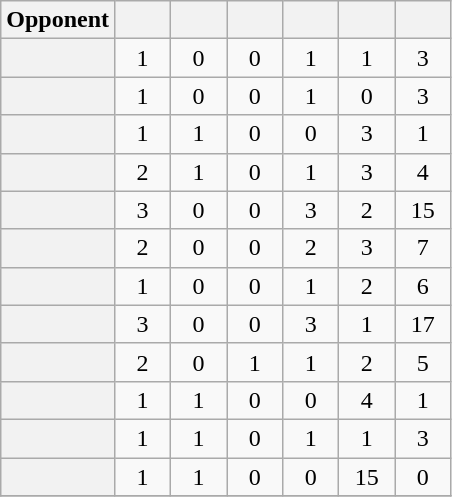<table class="wikitable sortable plainrowheaders" style="text-align:center">
<tr>
<th scope="col">Opponent</th>
<th scope="col" width="30"></th>
<th scope="col" width="30"></th>
<th scope="col" width="30"></th>
<th scope="col" width="30"></th>
<th scope="col" width="30"></th>
<th scope="col" width="30"></th>
</tr>
<tr>
<th scope="row"></th>
<td>1</td>
<td>0</td>
<td>0</td>
<td>1</td>
<td>1</td>
<td>3</td>
</tr>
<tr>
<th scope="row"></th>
<td>1</td>
<td>0</td>
<td>0</td>
<td>1</td>
<td>0</td>
<td>3</td>
</tr>
<tr>
<th scope="row"></th>
<td>1</td>
<td>1</td>
<td>0</td>
<td>0</td>
<td>3</td>
<td>1</td>
</tr>
<tr>
<th scope="row"></th>
<td>2</td>
<td>1</td>
<td>0</td>
<td>1</td>
<td>3</td>
<td>4</td>
</tr>
<tr>
<th scope="row"></th>
<td>3</td>
<td>0</td>
<td>0</td>
<td>3</td>
<td>2</td>
<td>15</td>
</tr>
<tr>
<th scope="row"></th>
<td>2</td>
<td>0</td>
<td>0</td>
<td>2</td>
<td>3</td>
<td>7</td>
</tr>
<tr>
<th scope="row"></th>
<td>1</td>
<td>0</td>
<td>0</td>
<td>1</td>
<td>2</td>
<td>6</td>
</tr>
<tr>
<th scope="row"></th>
<td>3</td>
<td>0</td>
<td>0</td>
<td>3</td>
<td>1</td>
<td>17</td>
</tr>
<tr>
<th scope="row"></th>
<td>2</td>
<td>0</td>
<td>1</td>
<td>1</td>
<td>2</td>
<td>5</td>
</tr>
<tr>
<th scope="row"></th>
<td>1</td>
<td>1</td>
<td>0</td>
<td>0</td>
<td>4</td>
<td>1</td>
</tr>
<tr>
<th scope="row"></th>
<td>1</td>
<td>1</td>
<td>0</td>
<td>1</td>
<td>1</td>
<td>3</td>
</tr>
<tr>
<th scope="row"></th>
<td>1</td>
<td>1</td>
<td>0</td>
<td>0</td>
<td>15</td>
<td>0</td>
</tr>
<tr>
</tr>
</table>
